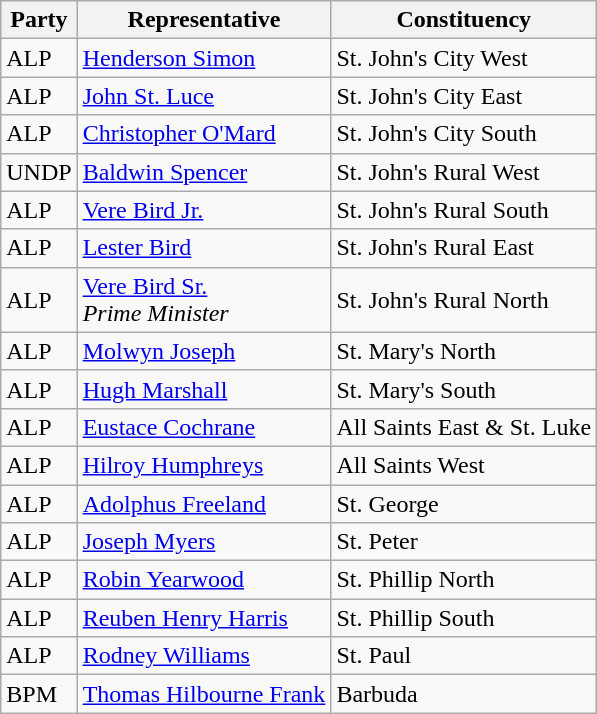<table class="wikitable">
<tr>
<th><strong>Party</strong></th>
<th><strong>Representative</strong></th>
<th><strong>Constituency</strong></th>
</tr>
<tr>
<td>ALP</td>
<td><a href='#'>Henderson Simon</a></td>
<td>St. John's City West</td>
</tr>
<tr>
<td>ALP</td>
<td><a href='#'>John St. Luce</a></td>
<td>St. John's City East</td>
</tr>
<tr>
<td>ALP</td>
<td><a href='#'>Christopher O'Mard</a></td>
<td>St. John's City South</td>
</tr>
<tr>
<td>UNDP</td>
<td><a href='#'>Baldwin Spencer</a></td>
<td>St. John's Rural West</td>
</tr>
<tr>
<td>ALP</td>
<td><a href='#'>Vere Bird Jr.</a></td>
<td>St. John's Rural South</td>
</tr>
<tr>
<td>ALP</td>
<td><a href='#'>Lester Bird</a></td>
<td>St. John's Rural East</td>
</tr>
<tr>
<td>ALP</td>
<td><a href='#'>Vere Bird Sr.</a><br><em>Prime Minister</em></td>
<td>St. John's Rural North</td>
</tr>
<tr>
<td>ALP</td>
<td><a href='#'>Molwyn Joseph</a></td>
<td>St. Mary's North</td>
</tr>
<tr>
<td>ALP</td>
<td><a href='#'>Hugh Marshall</a></td>
<td>St. Mary's South</td>
</tr>
<tr>
<td>ALP</td>
<td><a href='#'>Eustace Cochrane</a></td>
<td>All Saints East & St. Luke</td>
</tr>
<tr>
<td>ALP</td>
<td><a href='#'>Hilroy Humphreys</a></td>
<td>All Saints West</td>
</tr>
<tr>
<td>ALP</td>
<td><a href='#'>Adolphus Freeland</a></td>
<td>St. George</td>
</tr>
<tr>
<td>ALP</td>
<td><a href='#'>Joseph Myers</a></td>
<td>St. Peter</td>
</tr>
<tr>
<td>ALP</td>
<td><a href='#'>Robin Yearwood</a></td>
<td>St. Phillip North</td>
</tr>
<tr>
<td>ALP</td>
<td><a href='#'>Reuben Henry Harris</a></td>
<td>St. Phillip South</td>
</tr>
<tr>
<td>ALP</td>
<td><a href='#'>Rodney Williams</a></td>
<td>St. Paul</td>
</tr>
<tr>
<td>BPM</td>
<td><a href='#'>Thomas Hilbourne Frank</a></td>
<td>Barbuda</td>
</tr>
</table>
